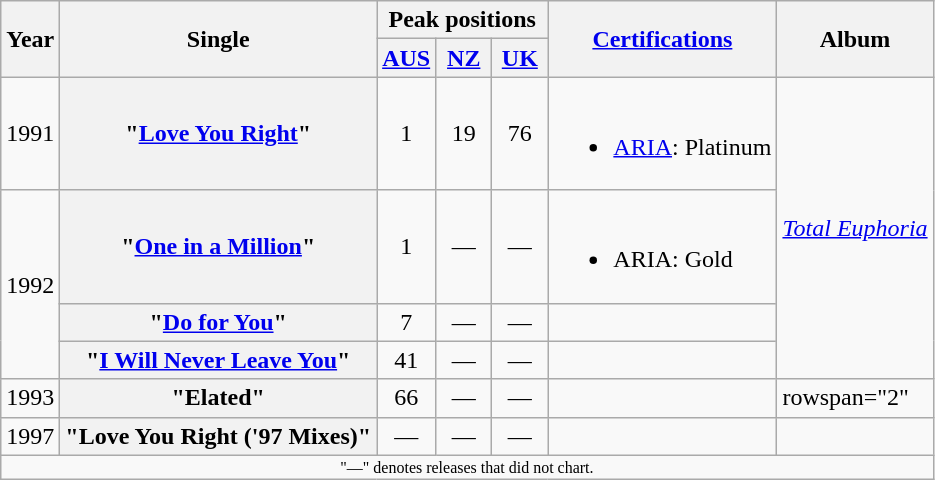<table class="wikitable plainrowheaders">
<tr>
<th scope="col" rowspan="2">Year</th>
<th scope="col" rowspan="2">Single</th>
<th scope="col" colspan="3">Peak positions</th>
<th scope="col" rowspan="2"><a href='#'>Certifications</a><br></th>
<th scope="col" rowspan="2">Album</th>
</tr>
<tr>
<th width="30"><a href='#'>AUS</a><br></th>
<th width="30"><a href='#'>NZ</a><br></th>
<th width="30"><a href='#'>UK</a><br></th>
</tr>
<tr>
<td>1991</td>
<th scope="row">"<a href='#'>Love You Right</a>"</th>
<td align="center">1</td>
<td align="center">19</td>
<td align="center">76</td>
<td><br><ul><li><a href='#'>ARIA</a>: Platinum</li></ul></td>
<td rowspan=4><em><a href='#'>Total Euphoria</a></em></td>
</tr>
<tr>
<td rowspan=3>1992</td>
<th scope="row">"<a href='#'>One in a Million</a>"</th>
<td align="center">1</td>
<td align="center">—</td>
<td align="center">—</td>
<td><br><ul><li>ARIA: Gold</li></ul></td>
</tr>
<tr>
<th scope="row">"<a href='#'>Do for You</a>"</th>
<td align="center">7</td>
<td align="center">—</td>
<td align="center">—</td>
<td></td>
</tr>
<tr>
<th scope="row">"<a href='#'>I Will Never Leave You</a>"</th>
<td align="center">41</td>
<td align="center">—</td>
<td align="center">—</td>
<td></td>
</tr>
<tr>
<td>1993</td>
<th scope="row">"Elated"</th>
<td align="center">66</td>
<td align="center">—</td>
<td align="center">—</td>
<td></td>
<td>rowspan="2" </td>
</tr>
<tr>
<td>1997</td>
<th scope="row">"Love You Right ('97 Mixes)"</th>
<td align="center">—</td>
<td align="center">—</td>
<td align="center">—</td>
<td></td>
</tr>
<tr>
<td align="center" colspan="8" style="font-size: 8pt">"—" denotes releases that did not chart.</td>
</tr>
</table>
